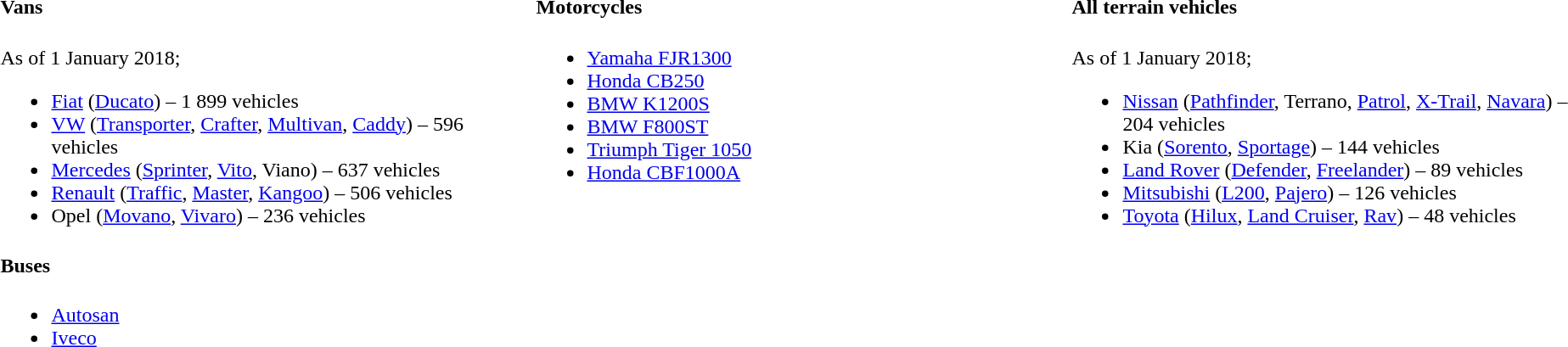<table>
<tr>
<td valign="top" width="25%"><br><h4>Vans</h4>As of 1 January 2018;<ul><li><a href='#'>Fiat</a> (<a href='#'>Ducato</a>) – 1 899 vehicles</li><li><a href='#'>VW</a> (<a href='#'>Transporter</a>, <a href='#'>Crafter</a>, <a href='#'>Multivan</a>, <a href='#'>Caddy</a>) – 596 vehicles</li><li><a href='#'>Mercedes</a> (<a href='#'>Sprinter</a>, <a href='#'>Vito</a>, Viano) – 637 vehicles</li><li><a href='#'>Renault</a> (<a href='#'>Traffic</a>, <a href='#'>Master</a>, <a href='#'>Kangoo</a>) – 506 vehicles</li><li>Opel (<a href='#'>Movano</a>, <a href='#'>Vivaro</a>) – 236 vehicles</li></ul><h4>Buses</h4><ul><li><a href='#'>Autosan</a></li><li><a href='#'>Iveco</a></li></ul></td>
<td valign="top" width="25%"><br><h4>Motorcycles</h4><ul><li><a href='#'>Yamaha FJR1300</a></li><li><a href='#'>Honda CB250</a></li><li><a href='#'>BMW K1200S</a></li><li><a href='#'>BMW F800ST</a></li><li><a href='#'>Triumph Tiger 1050</a></li><li><a href='#'>Honda CBF1000A</a></li></ul></td>
<td valign="top" width="25%"><br><h4>All terrain vehicles</h4>As of 1 January 2018;<ul><li><a href='#'>Nissan</a> (<a href='#'>Pathfinder</a>, Terrano, <a href='#'>Patrol</a>, <a href='#'>X-Trail</a>, <a href='#'>Navara</a>) – 204 vehicles</li><li>Kia (<a href='#'>Sorento</a>, <a href='#'>Sportage</a>) – 144 vehicles</li><li><a href='#'>Land Rover</a> (<a href='#'>Defender</a>, <a href='#'>Freelander</a>) – 89 vehicles</li><li><a href='#'>Mitsubishi</a> (<a href='#'>L200</a>, <a href='#'>Pajero</a>) – 126 vehicles</li><li><a href='#'>Toyota</a> (<a href='#'>Hilux</a>, <a href='#'>Land Cruiser</a>, <a href='#'>Rav</a>) – 48 vehicles</li></ul></td>
</tr>
</table>
